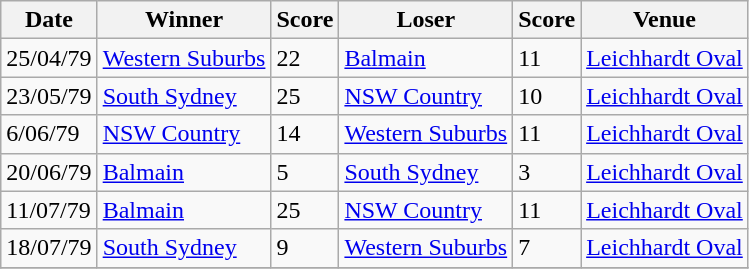<table class="wikitable">
<tr>
<th>Date</th>
<th>Winner</th>
<th>Score</th>
<th>Loser</th>
<th>Score</th>
<th>Venue</th>
</tr>
<tr>
<td>25/04/79</td>
<td> <a href='#'>Western Suburbs</a></td>
<td>22</td>
<td> <a href='#'>Balmain</a></td>
<td>11</td>
<td><a href='#'>Leichhardt Oval</a></td>
</tr>
<tr>
<td>23/05/79</td>
<td> <a href='#'>South Sydney</a></td>
<td>25</td>
<td> <a href='#'>NSW Country</a></td>
<td>10</td>
<td><a href='#'>Leichhardt Oval</a></td>
</tr>
<tr>
<td>6/06/79</td>
<td> <a href='#'>NSW Country</a></td>
<td>14</td>
<td> <a href='#'>Western Suburbs</a></td>
<td>11</td>
<td><a href='#'>Leichhardt Oval</a></td>
</tr>
<tr>
<td>20/06/79</td>
<td> <a href='#'>Balmain</a></td>
<td>5</td>
<td> <a href='#'>South Sydney</a></td>
<td>3</td>
<td><a href='#'>Leichhardt Oval</a></td>
</tr>
<tr>
<td>11/07/79</td>
<td> <a href='#'>Balmain</a></td>
<td>25</td>
<td> <a href='#'>NSW Country</a></td>
<td>11</td>
<td><a href='#'>Leichhardt Oval</a></td>
</tr>
<tr>
<td>18/07/79</td>
<td> <a href='#'>South Sydney</a></td>
<td>9</td>
<td> <a href='#'>Western Suburbs</a></td>
<td>7</td>
<td><a href='#'>Leichhardt Oval</a></td>
</tr>
<tr>
</tr>
</table>
